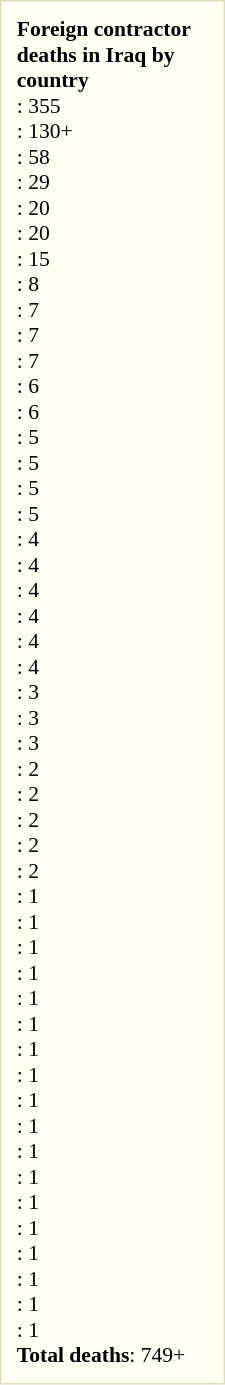<table style="float: right; clear:right; margin: 0 0 0.5em 1em; padding: 0.5em; background: #fffff4; border: 1px solid #ddb; width: 150px; font-size:90%;">
<tr>
<td><strong>Foreign contractor deaths in Iraq by country</strong><br>: 355<br>
: 130+<br>
: 58<br>
: 29<br>
: 20<br>
: 20<br>
: 15<br>
: 8<br>
: 7<br>
: 7<br>
: 7<br>
: 6<br>
: 6<br>
: 5<br>
: 5<br>
: 5<br>
: 5<br>
: 4<br>
: 4<br>
: 4<br>
: 4<br>
: 4<br>
: 4<br>
: 3<br>
: 3<br>
: 3<br>
: 2<br>
: 2<br>
: 2<br>
: 2<br>
: 2<br>
: 1<br>
: 1<br>
: 1<br>: 1<br>
: 1<br>
: 1<br>
: 1<br>
: 1<br>
: 1<br>
: 1<br>
: 1<br>
: 1<br>
: 1<br>
: 1<br>
: 1<br>
: 1<br>
: 1<br>
: 1<br><strong>Total deaths</strong>: 749+</td>
</tr>
</table>
